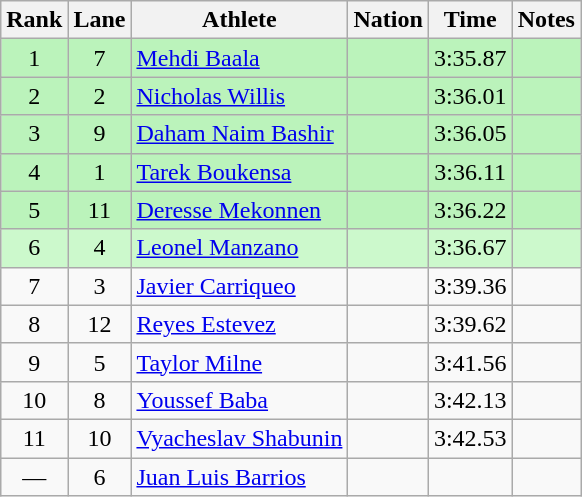<table class="wikitable sortable" style="text-align:center">
<tr>
<th>Rank</th>
<th>Lane</th>
<th>Athlete</th>
<th>Nation</th>
<th>Time</th>
<th>Notes</th>
</tr>
<tr bgcolor=bbf3bb>
<td>1</td>
<td>7</td>
<td align=left><a href='#'>Mehdi Baala</a></td>
<td align=left></td>
<td>3:35.87</td>
<td></td>
</tr>
<tr bgcolor=bbf3bb>
<td>2</td>
<td>2</td>
<td align=left><a href='#'>Nicholas Willis</a></td>
<td align=left></td>
<td>3:36.01</td>
<td></td>
</tr>
<tr bgcolor=bbf3bb>
<td>3</td>
<td>9</td>
<td align=left><a href='#'>Daham Naim Bashir</a></td>
<td align=left></td>
<td>3:36.05</td>
<td></td>
</tr>
<tr bgcolor=bbf3bb>
<td>4</td>
<td>1</td>
<td align=left><a href='#'>Tarek Boukensa</a></td>
<td align=left></td>
<td>3:36.11</td>
<td></td>
</tr>
<tr bgcolor=bbf3bb>
<td>5</td>
<td>11</td>
<td align=left><a href='#'>Deresse Mekonnen</a></td>
<td align=left></td>
<td>3:36.22</td>
<td></td>
</tr>
<tr bgcolor=ccf9cc>
<td>6</td>
<td>4</td>
<td align=left><a href='#'>Leonel Manzano</a></td>
<td align=left></td>
<td>3:36.67</td>
<td></td>
</tr>
<tr>
<td>7</td>
<td>3</td>
<td align=left><a href='#'>Javier Carriqueo</a></td>
<td align=left></td>
<td>3:39.36</td>
<td></td>
</tr>
<tr>
<td>8</td>
<td>12</td>
<td align=left><a href='#'>Reyes Estevez</a></td>
<td align=left></td>
<td>3:39.62</td>
<td></td>
</tr>
<tr>
<td>9</td>
<td>5</td>
<td align=left><a href='#'>Taylor Milne</a></td>
<td align=left></td>
<td>3:41.56</td>
<td></td>
</tr>
<tr>
<td>10</td>
<td>8</td>
<td align=left><a href='#'>Youssef Baba</a></td>
<td align=left></td>
<td>3:42.13</td>
<td></td>
</tr>
<tr>
<td>11</td>
<td>10</td>
<td align=left><a href='#'>Vyacheslav Shabunin</a></td>
<td align=left></td>
<td>3:42.53</td>
<td></td>
</tr>
<tr>
<td data-sort-value=12>—</td>
<td>6</td>
<td align=left><a href='#'>Juan Luis Barrios</a></td>
<td align=left></td>
<td></td>
<td></td>
</tr>
</table>
